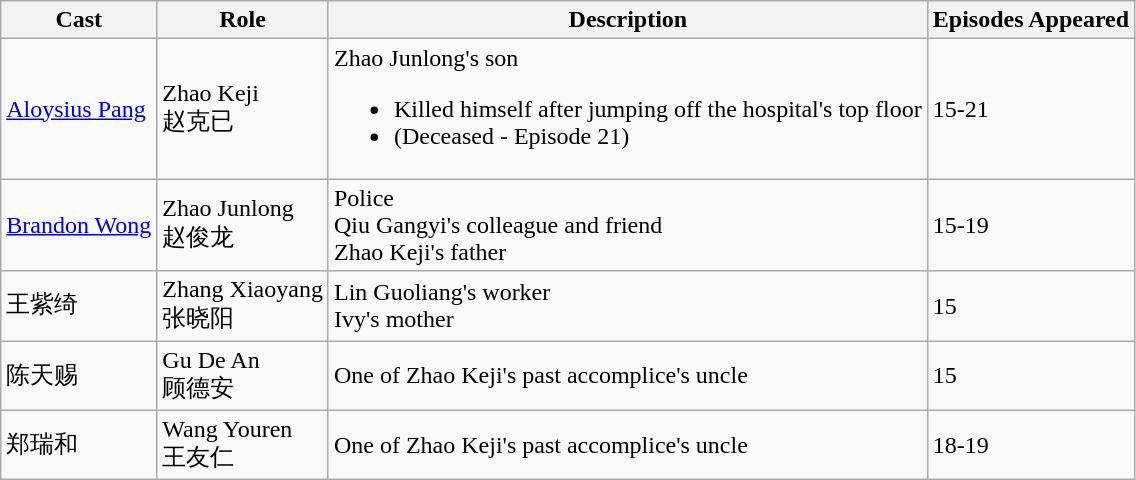<table class="wikitable">
<tr>
<th>Cast</th>
<th>Role</th>
<th>Description</th>
<th>Episodes Appeared</th>
</tr>
<tr>
<td><a href='#'>Aloysius Pang</a></td>
<td>Zhao Keji<br> 赵克已</td>
<td>Zhao Junlong's son<br><ul><li>Killed himself after jumping off the hospital's top floor</li><li>(Deceased - Episode 21)</li></ul></td>
<td>15-21</td>
</tr>
<tr>
<td><a href='#'>Brandon Wong</a></td>
<td>Zhao Junlong<br> 赵俊龙</td>
<td>Police <br> Qiu Gangyi's colleague and friend <br> Zhao Keji's father</td>
<td>15-19</td>
</tr>
<tr>
<td>王紫绮</td>
<td>Zhang Xiaoyang<br> 张晓阳</td>
<td>Lin Guoliang's worker <br> Ivy's mother</td>
<td>15</td>
</tr>
<tr>
<td>陈天赐</td>
<td>Gu De An<br> 顾德安</td>
<td>One of Zhao Keji's past accomplice's uncle</td>
<td>15</td>
</tr>
<tr>
<td>郑瑞和</td>
<td>Wang Youren<br> 王友仁</td>
<td>One of Zhao Keji's past accomplice's uncle</td>
<td>18-19</td>
</tr>
</table>
